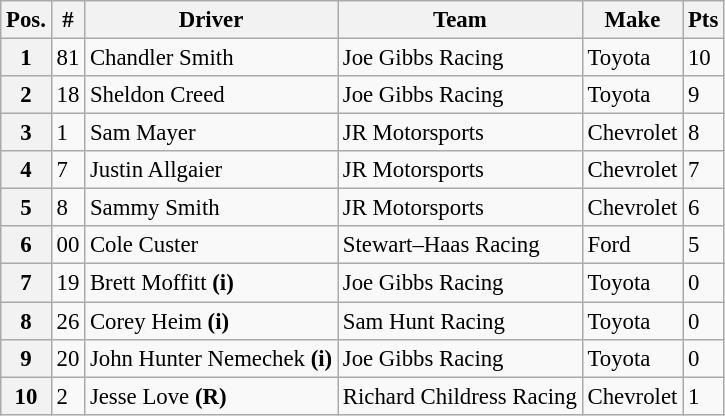<table class="wikitable" style="font-size:95%">
<tr>
<th>Pos.</th>
<th>#</th>
<th>Driver</th>
<th>Team</th>
<th>Make</th>
<th>Pts</th>
</tr>
<tr>
<th>1</th>
<td>81</td>
<td>Chandler Smith</td>
<td>Joe Gibbs Racing</td>
<td>Toyota</td>
<td>10</td>
</tr>
<tr>
<th>2</th>
<td>18</td>
<td>Sheldon Creed</td>
<td>Joe Gibbs Racing</td>
<td>Toyota</td>
<td>9</td>
</tr>
<tr>
<th>3</th>
<td>1</td>
<td>Sam Mayer</td>
<td>JR Motorsports</td>
<td>Chevrolet</td>
<td>8</td>
</tr>
<tr>
<th>4</th>
<td>7</td>
<td>Justin Allgaier</td>
<td>JR Motorsports</td>
<td>Chevrolet</td>
<td>7</td>
</tr>
<tr>
<th>5</th>
<td>8</td>
<td>Sammy Smith</td>
<td>JR Motorsports</td>
<td>Chevrolet</td>
<td>6</td>
</tr>
<tr>
<th>6</th>
<td>00</td>
<td>Cole Custer</td>
<td>Stewart–Haas Racing</td>
<td>Ford</td>
<td>5</td>
</tr>
<tr>
<th>7</th>
<td>19</td>
<td>Brett Moffitt <strong>(i)</strong></td>
<td>Joe Gibbs Racing</td>
<td>Toyota</td>
<td>0</td>
</tr>
<tr>
<th>8</th>
<td>26</td>
<td>Corey Heim <strong>(i)</strong></td>
<td>Sam Hunt Racing</td>
<td>Toyota</td>
<td>0</td>
</tr>
<tr>
<th>9</th>
<td>20</td>
<td>John Hunter Nemechek <strong>(i)</strong></td>
<td>Joe Gibbs Racing</td>
<td>Toyota</td>
<td>0</td>
</tr>
<tr>
<th>10</th>
<td>2</td>
<td>Jesse Love <strong>(R)</strong></td>
<td>Richard Childress Racing</td>
<td>Chevrolet</td>
<td>1</td>
</tr>
</table>
